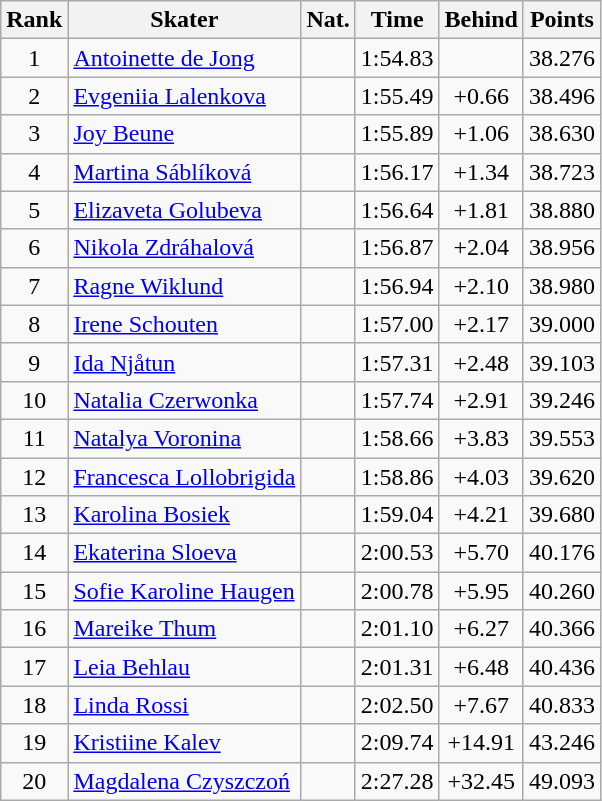<table class="wikitable sortable" style="text-align:center">
<tr>
<th>Rank</th>
<th>Skater</th>
<th>Nat.</th>
<th>Time</th>
<th>Behind</th>
<th>Points</th>
</tr>
<tr>
<td>1</td>
<td align=left><a href='#'>Antoinette de Jong</a></td>
<td></td>
<td>1:54.83</td>
<td></td>
<td>38.276</td>
</tr>
<tr>
<td>2</td>
<td align=left><a href='#'>Evgeniia Lalenkova</a></td>
<td></td>
<td>1:55.49</td>
<td>+0.66</td>
<td>38.496</td>
</tr>
<tr>
<td>3</td>
<td align=left><a href='#'>Joy Beune</a></td>
<td></td>
<td>1:55.89</td>
<td>+1.06</td>
<td>38.630</td>
</tr>
<tr>
<td>4</td>
<td align=left><a href='#'>Martina Sáblíková</a></td>
<td></td>
<td>1:56.17</td>
<td>+1.34</td>
<td>38.723</td>
</tr>
<tr>
<td>5</td>
<td align=left><a href='#'>Elizaveta Golubeva</a></td>
<td></td>
<td>1:56.64</td>
<td>+1.81</td>
<td>38.880</td>
</tr>
<tr>
<td>6</td>
<td align=left><a href='#'>Nikola Zdráhalová</a></td>
<td></td>
<td>1:56.87</td>
<td>+2.04</td>
<td>38.956</td>
</tr>
<tr>
<td>7</td>
<td align=left><a href='#'>Ragne Wiklund</a></td>
<td></td>
<td>1:56.94</td>
<td>+2.10</td>
<td>38.980</td>
</tr>
<tr>
<td>8</td>
<td align=left><a href='#'>Irene Schouten</a></td>
<td></td>
<td>1:57.00</td>
<td>+2.17</td>
<td>39.000</td>
</tr>
<tr>
<td>9</td>
<td align=left><a href='#'>Ida Njåtun</a></td>
<td></td>
<td>1:57.31</td>
<td>+2.48</td>
<td>39.103</td>
</tr>
<tr>
<td>10</td>
<td align=left><a href='#'>Natalia Czerwonka</a></td>
<td></td>
<td>1:57.74</td>
<td>+2.91</td>
<td>39.246</td>
</tr>
<tr>
<td>11</td>
<td align=left><a href='#'>Natalya Voronina</a></td>
<td></td>
<td>1:58.66</td>
<td>+3.83</td>
<td>39.553</td>
</tr>
<tr>
<td>12</td>
<td align=left><a href='#'>Francesca Lollobrigida</a></td>
<td></td>
<td>1:58.86</td>
<td>+4.03</td>
<td>39.620</td>
</tr>
<tr>
<td>13</td>
<td align=left><a href='#'>Karolina Bosiek</a></td>
<td></td>
<td>1:59.04</td>
<td>+4.21</td>
<td>39.680</td>
</tr>
<tr>
<td>14</td>
<td align=left><a href='#'>Ekaterina Sloeva</a></td>
<td></td>
<td>2:00.53</td>
<td>+5.70</td>
<td>40.176</td>
</tr>
<tr>
<td>15</td>
<td align=left><a href='#'>Sofie Karoline Haugen</a></td>
<td></td>
<td>2:00.78</td>
<td>+5.95</td>
<td>40.260</td>
</tr>
<tr>
<td>16</td>
<td align=left><a href='#'>Mareike Thum</a></td>
<td></td>
<td>2:01.10</td>
<td>+6.27</td>
<td>40.366</td>
</tr>
<tr>
<td>17</td>
<td align=left><a href='#'>Leia Behlau</a></td>
<td></td>
<td>2:01.31</td>
<td>+6.48</td>
<td>40.436</td>
</tr>
<tr>
<td>18</td>
<td align=left><a href='#'>Linda Rossi</a></td>
<td></td>
<td>2:02.50</td>
<td>+7.67</td>
<td>40.833</td>
</tr>
<tr>
<td>19</td>
<td align=left><a href='#'>Kristiine Kalev</a></td>
<td></td>
<td>2:09.74</td>
<td>+14.91</td>
<td>43.246</td>
</tr>
<tr>
<td>20</td>
<td align=left><a href='#'>Magdalena Czyszczoń</a></td>
<td></td>
<td>2:27.28</td>
<td>+32.45</td>
<td>49.093</td>
</tr>
</table>
